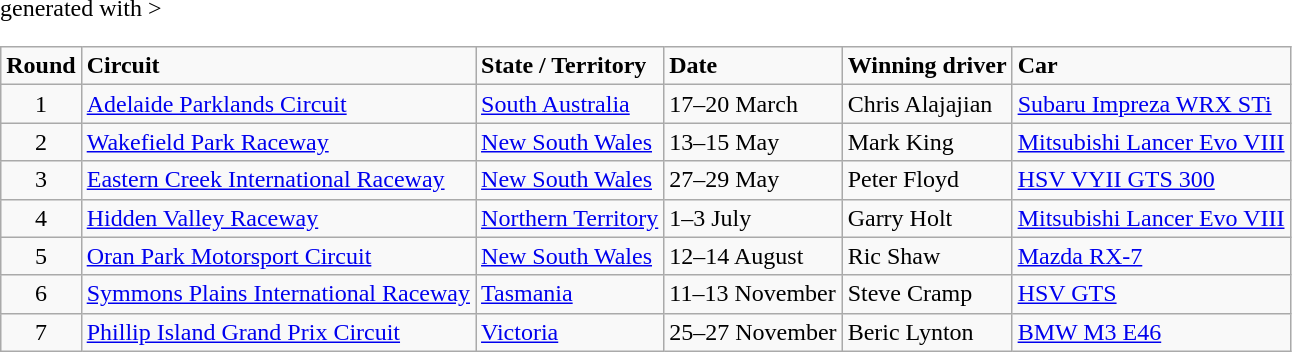<table class="wikitable" <hiddentext>generated with >
<tr style="font-weight:bold">
<td align="center">Round </td>
<td>Circuit </td>
<td>State / Territory</td>
<td>Date </td>
<td>Winning driver </td>
<td>Car </td>
</tr>
<tr>
<td align="center">1</td>
<td><a href='#'>Adelaide Parklands Circuit</a></td>
<td><a href='#'>South Australia</a></td>
<td>17–20 March</td>
<td>Chris Alajajian</td>
<td><a href='#'>Subaru Impreza WRX STi</a></td>
</tr>
<tr>
<td align="center">2</td>
<td><a href='#'>Wakefield Park Raceway</a></td>
<td><a href='#'>New South Wales</a></td>
<td>13–15 May</td>
<td>Mark King</td>
<td><a href='#'>Mitsubishi Lancer Evo VIII</a></td>
</tr>
<tr>
<td align="center">3</td>
<td><a href='#'>Eastern Creek International Raceway</a></td>
<td><a href='#'>New South Wales</a></td>
<td>27–29 May</td>
<td>Peter Floyd</td>
<td><a href='#'>HSV VYII GTS 300</a></td>
</tr>
<tr>
<td align="center">4</td>
<td><a href='#'>Hidden Valley Raceway</a></td>
<td><a href='#'>Northern Territory</a></td>
<td>1–3 July</td>
<td>Garry Holt</td>
<td><a href='#'>Mitsubishi Lancer Evo VIII</a></td>
</tr>
<tr>
<td align="center">5</td>
<td><a href='#'>Oran Park Motorsport Circuit</a></td>
<td><a href='#'>New South Wales</a></td>
<td>12–14 August</td>
<td>Ric Shaw</td>
<td><a href='#'>Mazda RX-7</a></td>
</tr>
<tr>
<td align="center">6</td>
<td><a href='#'>Symmons Plains International Raceway</a></td>
<td><a href='#'>Tasmania</a></td>
<td>11–13 November</td>
<td>Steve Cramp</td>
<td><a href='#'>HSV GTS</a></td>
</tr>
<tr>
<td align="center">7</td>
<td><a href='#'>Phillip Island Grand Prix Circuit</a></td>
<td><a href='#'>Victoria</a></td>
<td>25–27 November</td>
<td>Beric Lynton</td>
<td><a href='#'>BMW M3 E46</a></td>
</tr>
</table>
